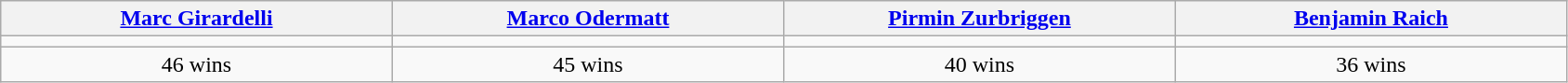<table class="wikitable" style="text-align:center; width:89%; border:1px #AAAAFF solid">
<tr>
<th> <a href='#'>Marc Girardelli</a></th>
<th> <a href='#'>Marco Odermatt</a></th>
<th> <a href='#'>Pirmin Zurbriggen</a></th>
<th> <a href='#'>Benjamin Raich</a></th>
</tr>
<tr>
<td width=100></td>
<td width=100></td>
<td width=100></td>
<td width=100></td>
</tr>
<tr>
<td>46 wins</td>
<td>45 wins</td>
<td>40 wins</td>
<td>36 wins</td>
</tr>
</table>
